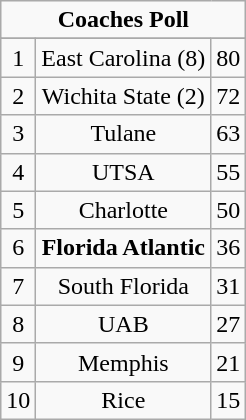<table class="wikitable">
<tr style="text-align:center;">
<td colspan="3"><strong>Coaches Poll</strong></td>
</tr>
<tr style="text-align:center;">
</tr>
<tr style="text-align:center;">
<td>1</td>
<td>East Carolina (8)</td>
<td>80</td>
</tr>
<tr style="text-align:center;">
<td>2</td>
<td>Wichita State (2)</td>
<td>72</td>
</tr>
<tr style="text-align:center;">
<td>3</td>
<td>Tulane</td>
<td>63</td>
</tr>
<tr style="text-align:center;">
<td>4</td>
<td>UTSA</td>
<td>55</td>
</tr>
<tr style="text-align:center;">
<td>5</td>
<td>Charlotte</td>
<td>50</td>
</tr>
<tr style="text-align:center;">
<td>6</td>
<td><strong>Florida Atlantic</strong></td>
<td>36</td>
</tr>
<tr style="text-align:center;">
<td>7</td>
<td>South Florida</td>
<td>31</td>
</tr>
<tr style="text-align:center;">
<td>8</td>
<td>UAB</td>
<td>27</td>
</tr>
<tr style="text-align:center;">
<td>9</td>
<td>Memphis</td>
<td>21</td>
</tr>
<tr style="text-align:center;">
<td>10</td>
<td>Rice</td>
<td>15</td>
</tr>
</table>
